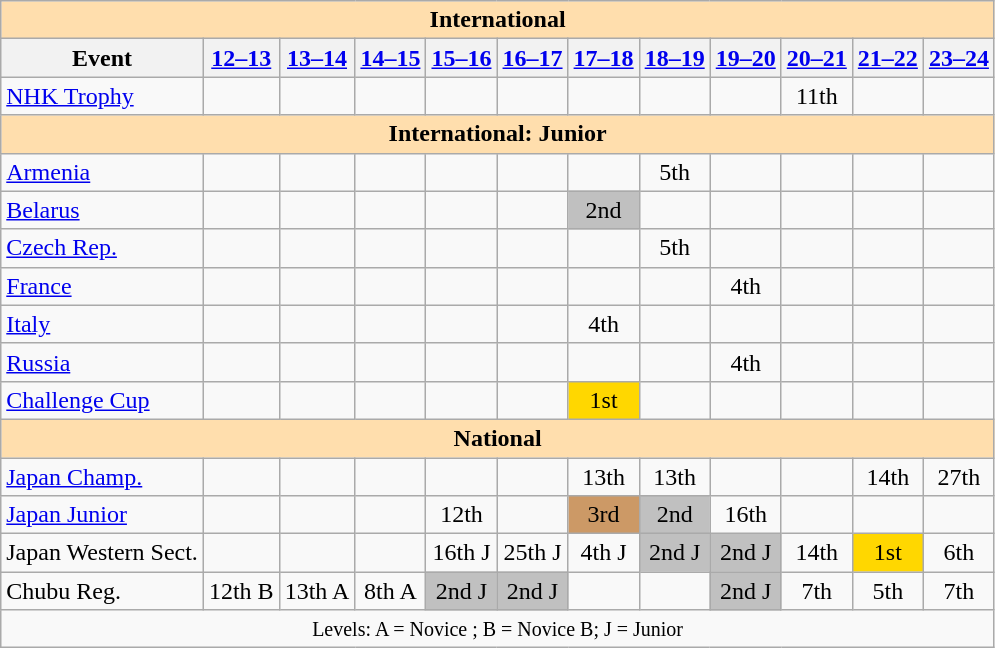<table class="wikitable" style="text-align:center">
<tr>
<th colspan="12" align="center" style=background-color:#ffdead>International</th>
</tr>
<tr>
<th>Event</th>
<th><a href='#'>12–13</a></th>
<th><a href='#'>13–14</a></th>
<th><a href='#'>14–15</a></th>
<th><a href='#'>15–16</a></th>
<th><a href='#'>16–17</a></th>
<th><a href='#'>17–18</a></th>
<th><a href='#'>18–19</a></th>
<th><a href='#'>19–20</a></th>
<th><a href='#'>20–21</a></th>
<th><a href='#'>21–22</a></th>
<th><a href='#'>23–24</a></th>
</tr>
<tr>
<td align=left> <a href='#'>NHK Trophy</a></td>
<td></td>
<td></td>
<td></td>
<td></td>
<td></td>
<td></td>
<td></td>
<td></td>
<td>11th</td>
<td></td>
<td></td>
</tr>
<tr>
<th colspan="12" align="center" style=background-color:#ffdead>International: Junior</th>
</tr>
<tr>
<td align="left"> <a href='#'>Armenia</a></td>
<td></td>
<td></td>
<td></td>
<td></td>
<td></td>
<td></td>
<td>5th</td>
<td></td>
<td></td>
<td></td>
<td></td>
</tr>
<tr>
<td align="left"> <a href='#'>Belarus</a></td>
<td></td>
<td></td>
<td></td>
<td></td>
<td></td>
<td bgcolor=silver>2nd</td>
<td></td>
<td></td>
<td></td>
<td></td>
<td></td>
</tr>
<tr>
<td align="left"> <a href='#'>Czech Rep.</a></td>
<td></td>
<td></td>
<td></td>
<td></td>
<td></td>
<td></td>
<td>5th</td>
<td></td>
<td></td>
<td></td>
<td></td>
</tr>
<tr>
<td align="left"> <a href='#'>France</a></td>
<td></td>
<td></td>
<td></td>
<td></td>
<td></td>
<td></td>
<td></td>
<td>4th</td>
<td></td>
<td></td>
<td></td>
</tr>
<tr>
<td align="left"> <a href='#'>Italy</a></td>
<td></td>
<td></td>
<td></td>
<td></td>
<td></td>
<td>4th</td>
<td></td>
<td></td>
<td></td>
<td></td>
<td></td>
</tr>
<tr>
<td align="left"> <a href='#'>Russia</a></td>
<td></td>
<td></td>
<td></td>
<td></td>
<td></td>
<td></td>
<td></td>
<td>4th</td>
<td></td>
<td></td>
<td></td>
</tr>
<tr>
<td align="left"><a href='#'>Challenge Cup</a></td>
<td></td>
<td></td>
<td></td>
<td></td>
<td></td>
<td bgcolor=gold>1st</td>
<td></td>
<td></td>
<td></td>
<td></td>
<td></td>
</tr>
<tr>
<th colspan="12" align="center"  style=background-color:#ffdead>National</th>
</tr>
<tr>
<td align="left"><a href='#'>Japan Champ.</a></td>
<td></td>
<td></td>
<td></td>
<td></td>
<td></td>
<td>13th</td>
<td>13th</td>
<td></td>
<td></td>
<td>14th</td>
<td>27th</td>
</tr>
<tr>
<td align="left"><a href='#'>Japan Junior</a></td>
<td></td>
<td></td>
<td></td>
<td>12th</td>
<td></td>
<td bgcolor=cc9966>3rd</td>
<td bgcolor=silver>2nd</td>
<td>16th</td>
<td></td>
<td></td>
<td></td>
</tr>
<tr>
<td align="left">Japan Western Sect.</td>
<td></td>
<td></td>
<td></td>
<td>16th J</td>
<td>25th J</td>
<td>4th J</td>
<td bgcolor=silver>2nd J</td>
<td bgcolor=silver>2nd J</td>
<td>14th</td>
<td bgcolor=gold>1st</td>
<td>6th</td>
</tr>
<tr>
<td align="left">Chubu Reg.</td>
<td>12th B</td>
<td>13th A</td>
<td>8th A</td>
<td bgcolor=silver>2nd J</td>
<td bgcolor=silver>2nd J</td>
<td></td>
<td></td>
<td bgcolor=silver>2nd J</td>
<td>7th</td>
<td>5th</td>
<td>7th</td>
</tr>
<tr>
<td colspan="12" align="center"><small> Levels: A = Novice ; B = Novice B; J = Junior </small></td>
</tr>
</table>
